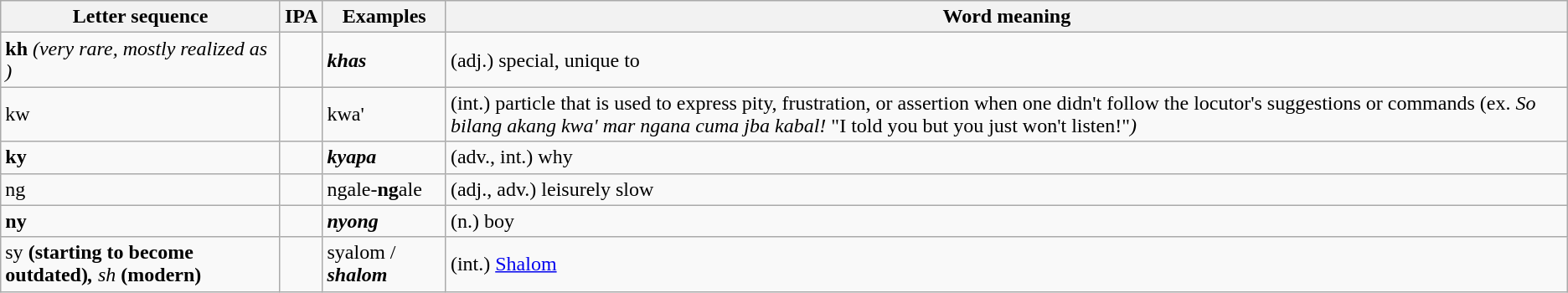<table class="wikitable">
<tr>
<th>Letter sequence</th>
<th>IPA</th>
<th>Examples</th>
<th>Word meaning</th>
</tr>
<tr>
<td><strong>kh</strong> <em>(very rare, mostly realized as )</em></td>
<td></td>
<td><strong><em>kh<strong>as<em></td>
<td>(adj.) special, unique to</td>
</tr>
<tr>
<td></strong>kw<strong></td>
<td></td>
<td></em></strong>kw</strong>a'</em></td>
<td>(int.) particle that is used to express pity, frustration, or assertion when one didn't follow the locutor's suggestions or commands (ex. <em>So bilang akang kwa' mar ngana cuma jba kabal!</em> "I told you but you just won't listen!"<em>)</em></td>
</tr>
<tr>
<td><strong>ky</strong></td>
<td></td>
<td><strong><em>ky<strong>apa<em></td>
<td>(adv., int.) why</td>
</tr>
<tr>
<td></strong>ng<strong></td>
<td></td>
<td></em></strong>ng</strong>ale-<strong>ng</strong>ale</em></td>
<td>(adj., adv.) leisurely slow</td>
</tr>
<tr>
<td><strong>ny</strong></td>
<td></td>
<td><strong><em>ny<strong>ong<em></td>
<td>(n.) boy</td>
</tr>
<tr>
<td></strong>sy<strong> </em>(starting to become outdated)<em>, </strong>sh<strong> </em>(modern)<em></td>
<td></td>
<td></em></strong>sy</strong>alom</em> / <strong><em>sh<strong>alom<em></td>
<td>(int.) <a href='#'>Shalom</a></td>
</tr>
</table>
